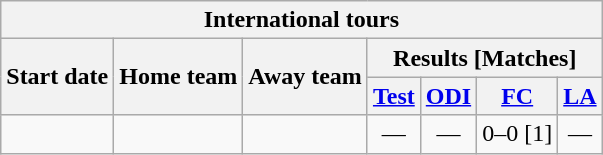<table class="wikitable">
<tr>
<th colspan="7">International tours</th>
</tr>
<tr>
<th rowspan="2">Start date</th>
<th rowspan="2">Home team</th>
<th rowspan="2">Away team</th>
<th colspan="4">Results [Matches]</th>
</tr>
<tr>
<th><a href='#'>Test</a></th>
<th><a href='#'>ODI</a></th>
<th><a href='#'>FC</a></th>
<th><a href='#'>LA</a></th>
</tr>
<tr>
<td><a href='#'></a></td>
<td></td>
<td></td>
<td ; style="text-align:center">—</td>
<td ; style="text-align:center">—</td>
<td>0–0 [1]</td>
<td ; style="text-align:center">—</td>
</tr>
</table>
